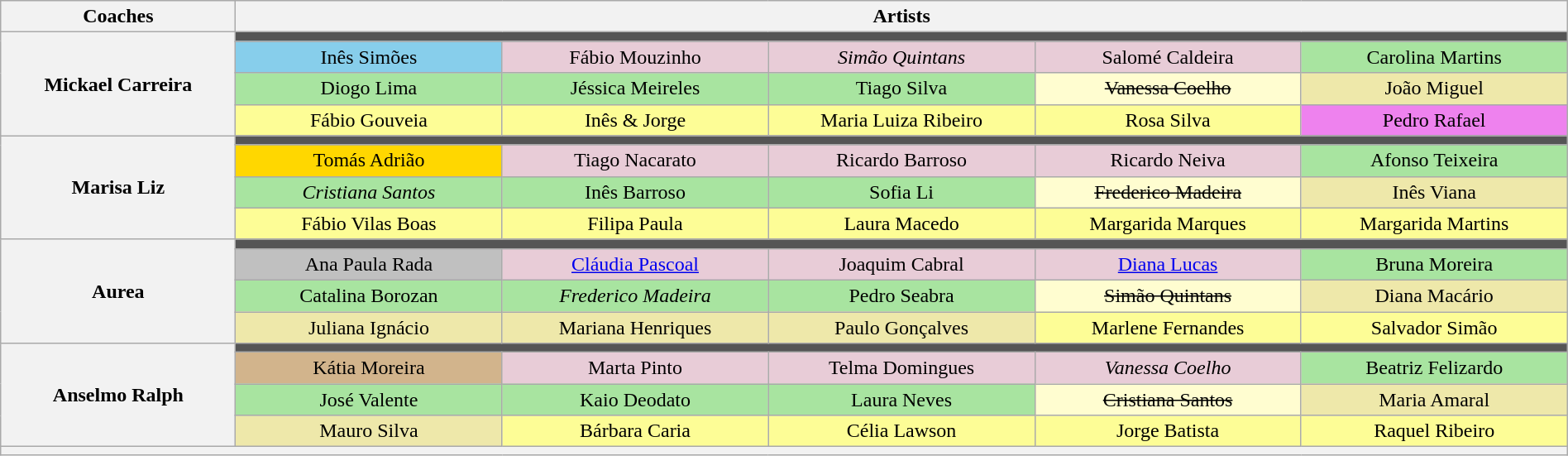<table class="wikitable collapsible collapsed" style="text-align:center; width:100%">
<tr>
<th style="width:15%">Coaches</th>
<th style="width:85%" colspan="5">Artists</th>
</tr>
<tr>
<th rowspan="4">Mickael Carreira</th>
<td colspan="5" style="background:#555"></td>
</tr>
<tr>
<td width="17%" bgcolor="skyblue">Inês Simões</td>
<td width="17%" bgcolor="#e8ccd7">Fábio Mouzinho</td>
<td width="17%" bgcolor="#e8ccd7"><em>Simão Quintans</em></td>
<td width="17%" bgcolor="#e8ccd7">Salomé Caldeira</td>
<td width="17%" bgcolor="#a8e4a0">Carolina Martins</td>
</tr>
<tr>
<td bgcolor="#a8e4a0">Diogo Lima</td>
<td bgcolor="#a8e4a0">Jéssica Meireles</td>
<td bgcolor="#a8e4a0">Tiago Silva</td>
<td bgcolor="#fffdd0"><s>Vanessa Coelho</s></td>
<td bgcolor="palegoldenrod">João Miguel</td>
</tr>
<tr>
<td bgcolor="#fdfd96">Fábio Gouveia</td>
<td bgcolor="#fdfd96">Inês & Jorge</td>
<td bgcolor="#fdfd96">Maria Luiza Ribeiro</td>
<td bgcolor="#fdfd96">Rosa Silva</td>
<td bgcolor="violet">Pedro Rafael</td>
</tr>
<tr>
<th rowspan="4">Marisa Liz</th>
<td colspan="5" style="background:#555"></td>
</tr>
<tr>
<td bgcolor="gold">Tomás Adrião</td>
<td bgcolor="#e8ccd7">Tiago Nacarato</td>
<td bgcolor="#e8ccd7">Ricardo Barroso</td>
<td bgcolor="#e8ccd7">Ricardo Neiva</td>
<td bgcolor="#a8e4a0">Afonso Teixeira</td>
</tr>
<tr>
<td bgcolor="#a8e4a0"><em>Cristiana Santos</em></td>
<td bgcolor="#a8e4a0">Inês Barroso</td>
<td bgcolor="#a8e4a0">Sofia Li</td>
<td bgcolor="#fffdd0"><s>Frederico Madeira</s></td>
<td bgcolor="palegoldenrod">Inês Viana</td>
</tr>
<tr>
<td bgcolor="#fdfd96">Fábio Vilas Boas</td>
<td bgcolor="#fdfd96">Filipa Paula</td>
<td bgcolor="#fdfd96">Laura Macedo</td>
<td bgcolor="#fdfd96">Margarida Marques</td>
<td bgcolor="#fdfd96">Margarida Martins</td>
</tr>
<tr>
<th rowspan="4">Aurea</th>
<td colspan="5" style="background:#555"></td>
</tr>
<tr>
<td bgcolor="silver">Ana Paula Rada</td>
<td bgcolor="#e8ccd7"><a href='#'>Cláudia Pascoal</a></td>
<td bgcolor="#e8ccd7">Joaquim Cabral</td>
<td bgcolor="#e8ccd7"><a href='#'>Diana Lucas</a></td>
<td bgcolor="#a8e4a0">Bruna Moreira</td>
</tr>
<tr>
<td bgcolor="#a8e4a0">Catalina Borozan</td>
<td bgcolor="#a8e4a0"><em>Frederico Madeira</em></td>
<td bgcolor="#a8e4a0">Pedro Seabra</td>
<td bgcolor="#fffdd0"><s>Simão Quintans</s></td>
<td bgcolor="palegoldenrod">Diana Macário</td>
</tr>
<tr>
<td bgcolor="palegoldenrod">Juliana Ignácio</td>
<td bgcolor="palegoldenrod">Mariana Henriques</td>
<td bgcolor="palegoldenrod">Paulo Gonçalves</td>
<td bgcolor="#fdfd96">Marlene Fernandes</td>
<td bgcolor="#fdfd96">Salvador Simão</td>
</tr>
<tr>
<th rowspan="4">Anselmo Ralph</th>
<td colspan="5" style="background:#555"></td>
</tr>
<tr>
<td bgcolor="tan">Kátia Moreira</td>
<td bgcolor="#e8ccd7">Marta Pinto</td>
<td bgcolor="#e8ccd7">Telma Domingues</td>
<td bgcolor="#e8ccd7"><em>Vanessa Coelho</em></td>
<td bgcolor="#a8e4a0">Beatriz Felizardo</td>
</tr>
<tr>
<td bgcolor="#a8e4a0">José Valente</td>
<td bgcolor="#a8e4a0">Kaio Deodato</td>
<td bgcolor="#a8e4a0">Laura Neves</td>
<td bgcolor="#fffdd0"><s>Cristiana Santos</s></td>
<td bgcolor="palegoldenrod">Maria Amaral</td>
</tr>
<tr>
<td bgcolor="palegoldenrod">Mauro Silva</td>
<td bgcolor="#fdfd96">Bárbara Caria</td>
<td bgcolor="#fdfd96">Célia Lawson</td>
<td bgcolor="#fdfd96">Jorge Batista</td>
<td bgcolor="#fdfd96">Raquel Ribeiro</td>
</tr>
<tr>
<th style="font-size:90%; line-height:12px" colspan="7"></th>
</tr>
</table>
